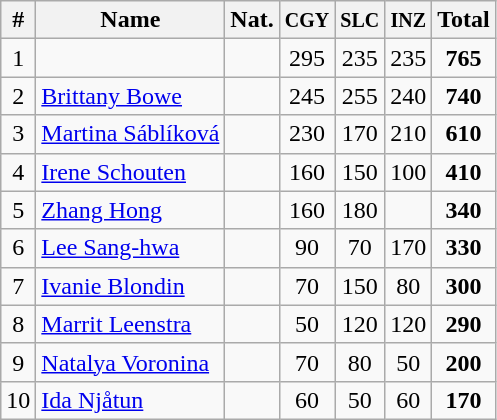<table class="wikitable" style="text-align:center;">
<tr>
<th>#</th>
<th>Name</th>
<th>Nat.</th>
<th><small>CGY</small></th>
<th><small>SLC</small></th>
<th><small>INZ</small></th>
<th>Total</th>
</tr>
<tr>
<td>1</td>
<td align=left></td>
<td></td>
<td>295</td>
<td>235</td>
<td>235</td>
<td><strong>765</strong></td>
</tr>
<tr>
<td>2</td>
<td align=left><a href='#'>Brittany Bowe</a></td>
<td></td>
<td>245</td>
<td>255</td>
<td>240</td>
<td><strong>740</strong></td>
</tr>
<tr>
<td>3</td>
<td align=left><a href='#'>Martina Sáblíková</a></td>
<td></td>
<td>230</td>
<td>170</td>
<td>210</td>
<td><strong>610</strong></td>
</tr>
<tr>
<td>4</td>
<td align=left><a href='#'>Irene Schouten</a></td>
<td></td>
<td>160</td>
<td>150</td>
<td>100</td>
<td><strong>410</strong></td>
</tr>
<tr>
<td>5</td>
<td align=left><a href='#'>Zhang Hong</a></td>
<td></td>
<td>160</td>
<td>180</td>
<td></td>
<td><strong>340</strong></td>
</tr>
<tr>
<td>6</td>
<td align=left><a href='#'>Lee Sang-hwa</a></td>
<td></td>
<td>90</td>
<td>70</td>
<td>170</td>
<td><strong>330</strong></td>
</tr>
<tr>
<td>7</td>
<td align=left><a href='#'>Ivanie Blondin</a></td>
<td></td>
<td>70</td>
<td>150</td>
<td>80</td>
<td><strong>300</strong></td>
</tr>
<tr>
<td>8</td>
<td align=left><a href='#'>Marrit Leenstra</a></td>
<td></td>
<td>50</td>
<td>120</td>
<td>120</td>
<td><strong>290</strong></td>
</tr>
<tr>
<td>9</td>
<td align=left><a href='#'>Natalya Voronina</a></td>
<td></td>
<td>70</td>
<td>80</td>
<td>50</td>
<td><strong>200</strong></td>
</tr>
<tr>
<td>10</td>
<td align=left><a href='#'>Ida Njåtun</a></td>
<td></td>
<td>60</td>
<td>50</td>
<td>60</td>
<td><strong>170</strong></td>
</tr>
</table>
